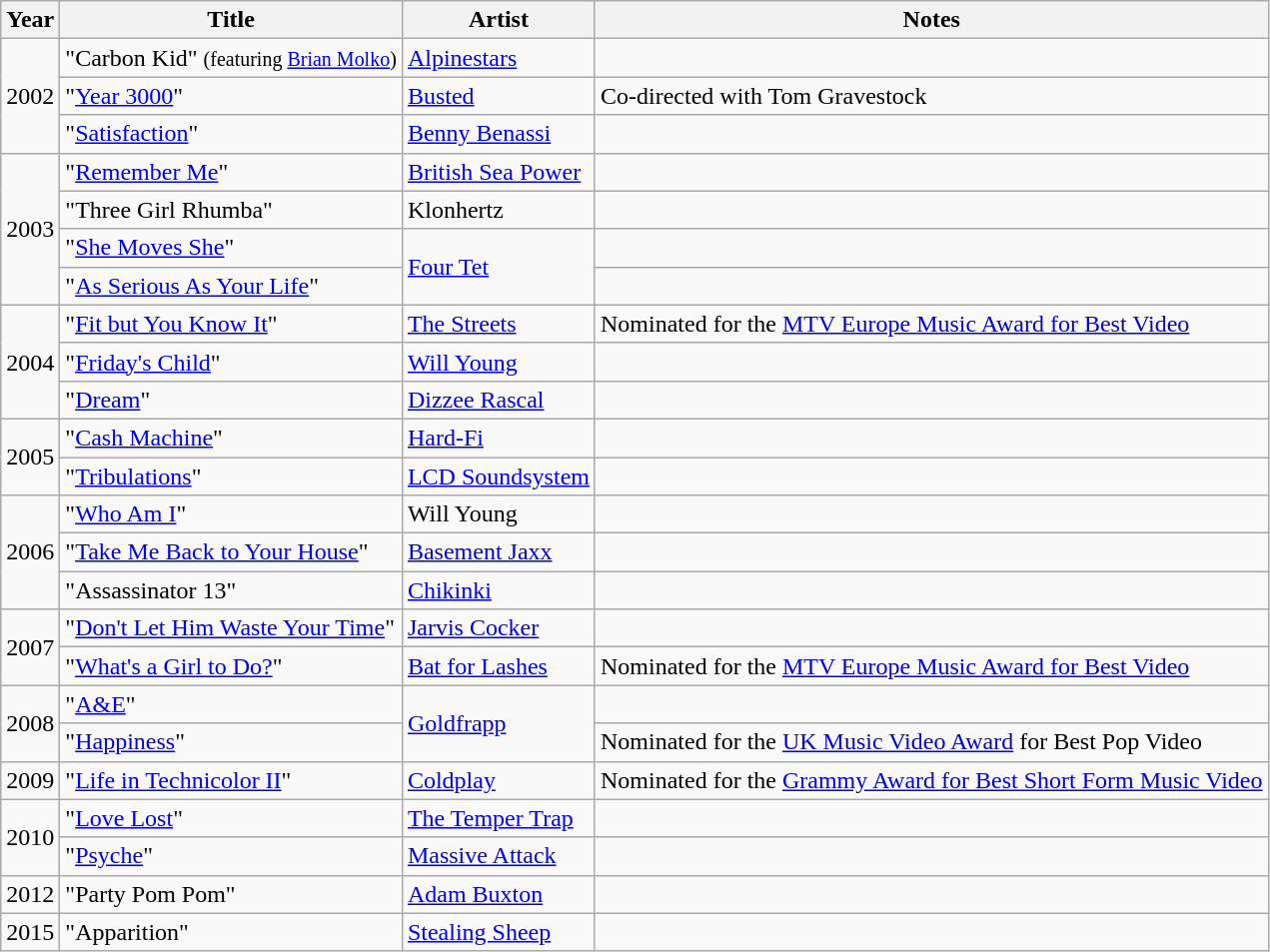<table class="wikitable">
<tr>
<th>Year</th>
<th>Title</th>
<th>Artist</th>
<th>Notes</th>
</tr>
<tr>
<td rowspan="3">2002</td>
<td>"Carbon Kid" <small>(featuring <a href='#'>Brian Molko</a>)</small></td>
<td><a href='#'>Alpinestars</a></td>
<td></td>
</tr>
<tr>
<td>"<a href='#'>Year 3000</a>"</td>
<td><a href='#'>Busted</a></td>
<td>Co-directed with Tom Gravestock</td>
</tr>
<tr>
<td>"<a href='#'>Satisfaction</a>"</td>
<td><a href='#'>Benny Benassi</a></td>
<td></td>
</tr>
<tr>
<td rowspan="4">2003</td>
<td>"<a href='#'>Remember Me</a>"</td>
<td><a href='#'>British Sea Power</a></td>
<td></td>
</tr>
<tr>
<td>"Three Girl Rhumba"</td>
<td>Klonhertz</td>
<td></td>
</tr>
<tr>
<td>"<a href='#'>She Moves She</a>"</td>
<td rowspan="2"><a href='#'>Four Tet</a></td>
<td></td>
</tr>
<tr>
<td>"<a href='#'>As Serious As Your Life</a>"</td>
<td></td>
</tr>
<tr>
<td rowspan="3">2004</td>
<td>"<a href='#'>Fit but You Know It</a>"</td>
<td><a href='#'>The Streets</a></td>
<td>Nominated for the <a href='#'>MTV Europe Music Award for Best Video</a></td>
</tr>
<tr>
<td>"<a href='#'>Friday's Child</a>"</td>
<td><a href='#'>Will Young</a></td>
<td></td>
</tr>
<tr>
<td>"<a href='#'>Dream</a>"</td>
<td><a href='#'>Dizzee Rascal</a></td>
<td></td>
</tr>
<tr>
<td rowspan="2">2005</td>
<td>"<a href='#'>Cash Machine</a>"</td>
<td><a href='#'>Hard-Fi</a></td>
<td></td>
</tr>
<tr>
<td>"<a href='#'>Tribulations</a>"</td>
<td><a href='#'>LCD Soundsystem</a></td>
<td></td>
</tr>
<tr>
<td rowspan="3">2006</td>
<td>"<a href='#'>Who Am I</a>"</td>
<td>Will Young</td>
<td></td>
</tr>
<tr>
<td>"<a href='#'>Take Me Back to Your House</a>"</td>
<td><a href='#'>Basement Jaxx</a></td>
<td></td>
</tr>
<tr>
<td>"Assassinator 13"</td>
<td><a href='#'>Chikinki</a></td>
<td></td>
</tr>
<tr>
<td rowspan="2">2007</td>
<td>"<a href='#'>Don't Let Him Waste Your Time</a>"</td>
<td><a href='#'>Jarvis Cocker</a></td>
<td></td>
</tr>
<tr>
<td>"<a href='#'>What's a Girl to Do?</a>"</td>
<td><a href='#'>Bat for Lashes</a></td>
<td>Nominated for the <a href='#'>MTV Europe Music Award for Best Video</a></td>
</tr>
<tr>
<td rowspan="2">2008</td>
<td>"<a href='#'>A&E</a>"</td>
<td rowspan="2"><a href='#'>Goldfrapp</a></td>
<td></td>
</tr>
<tr>
<td>"<a href='#'>Happiness</a>"</td>
<td>Nominated for the <a href='#'>UK Music Video Award</a> for Best Pop Video</td>
</tr>
<tr>
<td>2009</td>
<td>"<a href='#'>Life in Technicolor II</a>"</td>
<td><a href='#'>Coldplay</a></td>
<td>Nominated for the <a href='#'>Grammy Award for Best Short Form Music Video</a></td>
</tr>
<tr>
<td rowspan="2">2010</td>
<td>"<a href='#'>Love Lost</a>"</td>
<td><a href='#'>The Temper Trap</a></td>
<td></td>
</tr>
<tr>
<td>"<a href='#'>Psyche</a>"</td>
<td><a href='#'>Massive Attack</a></td>
<td></td>
</tr>
<tr>
<td>2012</td>
<td>"Party Pom Pom"</td>
<td><a href='#'>Adam Buxton</a></td>
<td></td>
</tr>
<tr>
<td>2015</td>
<td>"Apparition"</td>
<td><a href='#'>Stealing Sheep</a></td>
<td></td>
</tr>
</table>
